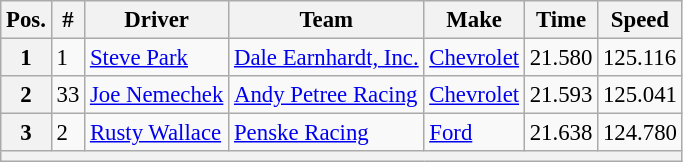<table class="wikitable" style="font-size:95%">
<tr>
<th>Pos.</th>
<th>#</th>
<th>Driver</th>
<th>Team</th>
<th>Make</th>
<th>Time</th>
<th>Speed</th>
</tr>
<tr>
<th>1</th>
<td>1</td>
<td><a href='#'>Steve Park</a></td>
<td><a href='#'>Dale Earnhardt, Inc.</a></td>
<td><a href='#'>Chevrolet</a></td>
<td>21.580</td>
<td>125.116</td>
</tr>
<tr>
<th>2</th>
<td>33</td>
<td><a href='#'>Joe Nemechek</a></td>
<td><a href='#'>Andy Petree Racing</a></td>
<td><a href='#'>Chevrolet</a></td>
<td>21.593</td>
<td>125.041</td>
</tr>
<tr>
<th>3</th>
<td>2</td>
<td><a href='#'>Rusty Wallace</a></td>
<td><a href='#'>Penske Racing</a></td>
<td><a href='#'>Ford</a></td>
<td>21.638</td>
<td>124.780</td>
</tr>
<tr>
<th colspan="7"></th>
</tr>
</table>
